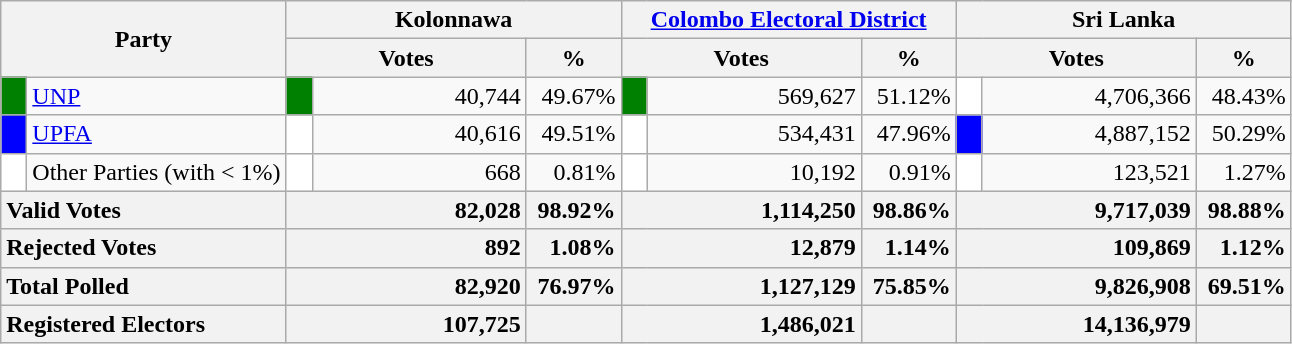<table class="wikitable">
<tr>
<th colspan="2" width="144px"rowspan="2">Party</th>
<th colspan="3" width="216px">Kolonnawa</th>
<th colspan="3" width="216px"><a href='#'>Colombo Electoral District</a></th>
<th colspan="3" width="216px">Sri Lanka</th>
</tr>
<tr>
<th colspan="2" width="144px">Votes</th>
<th>%</th>
<th colspan="2" width="144px">Votes</th>
<th>%</th>
<th colspan="2" width="144px">Votes</th>
<th>%</th>
</tr>
<tr>
<td style="background-color:green;" width="10px"></td>
<td style="text-align:left;"><a href='#'>UNP</a></td>
<td style="background-color:green;" width="10px"></td>
<td style="text-align:right;">40,744</td>
<td style="text-align:right;">49.67%</td>
<td style="background-color:green;" width="10px"></td>
<td style="text-align:right;">569,627</td>
<td style="text-align:right;">51.12%</td>
<td style="background-color:white;" width="10px"></td>
<td style="text-align:right;">4,706,366</td>
<td style="text-align:right;">48.43%</td>
</tr>
<tr>
<td style="background-color:blue;" width="10px"></td>
<td style="text-align:left;"><a href='#'>UPFA</a></td>
<td style="background-color:white;" width="10px"></td>
<td style="text-align:right;">40,616</td>
<td style="text-align:right;">49.51%</td>
<td style="background-color:white;" width="10px"></td>
<td style="text-align:right;">534,431</td>
<td style="text-align:right;">47.96%</td>
<td style="background-color:blue;" width="10px"></td>
<td style="text-align:right;">4,887,152</td>
<td style="text-align:right;">50.29%</td>
</tr>
<tr>
<td style="background-color:white;" width="10px"></td>
<td style="text-align:left;">Other Parties (with < 1%)</td>
<td style="background-color:white;" width="10px"></td>
<td style="text-align:right;">668</td>
<td style="text-align:right;">0.81%</td>
<td style="background-color:white;" width="10px"></td>
<td style="text-align:right;">10,192</td>
<td style="text-align:right;">0.91%</td>
<td style="background-color:white;" width="10px"></td>
<td style="text-align:right;">123,521</td>
<td style="text-align:right;">1.27%</td>
</tr>
<tr>
<th colspan="2" width="144px"style="text-align:left;">Valid Votes</th>
<th style="text-align:right;"colspan="2" width="144px">82,028</th>
<th style="text-align:right;">98.92%</th>
<th style="text-align:right;"colspan="2" width="144px">1,114,250</th>
<th style="text-align:right;">98.86%</th>
<th style="text-align:right;"colspan="2" width="144px">9,717,039</th>
<th style="text-align:right;">98.88%</th>
</tr>
<tr>
<th colspan="2" width="144px"style="text-align:left;">Rejected Votes</th>
<th style="text-align:right;"colspan="2" width="144px">892</th>
<th style="text-align:right;">1.08%</th>
<th style="text-align:right;"colspan="2" width="144px">12,879</th>
<th style="text-align:right;">1.14%</th>
<th style="text-align:right;"colspan="2" width="144px">109,869</th>
<th style="text-align:right;">1.12%</th>
</tr>
<tr>
<th colspan="2" width="144px"style="text-align:left;">Total Polled</th>
<th style="text-align:right;"colspan="2" width="144px">82,920</th>
<th style="text-align:right;">76.97%</th>
<th style="text-align:right;"colspan="2" width="144px">1,127,129</th>
<th style="text-align:right;">75.85%</th>
<th style="text-align:right;"colspan="2" width="144px">9,826,908</th>
<th style="text-align:right;">69.51%</th>
</tr>
<tr>
<th colspan="2" width="144px"style="text-align:left;">Registered Electors</th>
<th style="text-align:right;"colspan="2" width="144px">107,725</th>
<th></th>
<th style="text-align:right;"colspan="2" width="144px">1,486,021</th>
<th></th>
<th style="text-align:right;"colspan="2" width="144px">14,136,979</th>
<th></th>
</tr>
</table>
